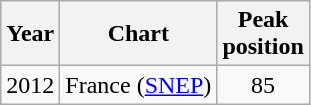<table class="wikitable">
<tr>
<th>Year</th>
<th>Chart</th>
<th>Peak<br>position</th>
</tr>
<tr>
<td>2012</td>
<td>France (<a href='#'>SNEP</a>)</td>
<td style="text-align:center;">85</td>
</tr>
</table>
